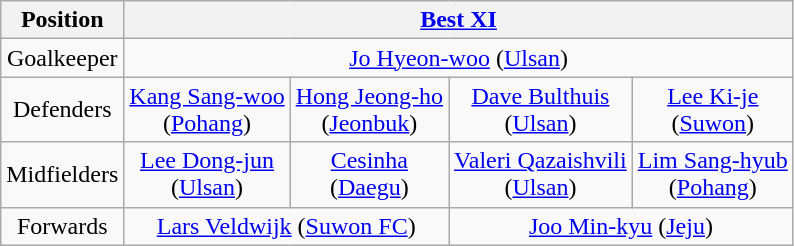<table class="wikitable" style="text-align:center;">
<tr>
<th>Position</th>
<th colspan="4"><a href='#'>Best XI</a></th>
</tr>
<tr>
<td align=center>Goalkeeper</td>
<td colspan="4"> <a href='#'>Jo Hyeon-woo</a> (<a href='#'>Ulsan</a>)</td>
</tr>
<tr>
<td align=center>Defenders</td>
<td> <a href='#'>Kang Sang-woo</a><br> (<a href='#'>Pohang</a>)</td>
<td> <a href='#'>Hong Jeong-ho</a><br> (<a href='#'>Jeonbuk</a>)</td>
<td> <a href='#'>Dave Bulthuis</a><br> (<a href='#'>Ulsan</a>)</td>
<td> <a href='#'>Lee Ki-je</a><br> (<a href='#'>Suwon</a>)</td>
</tr>
<tr>
<td align=center>Midfielders</td>
<td> <a href='#'>Lee Dong-jun</a><br> (<a href='#'>Ulsan</a>)</td>
<td> <a href='#'>Cesinha</a><br> (<a href='#'>Daegu</a>)</td>
<td> <a href='#'>Valeri Qazaishvili</a><br> (<a href='#'>Ulsan</a>)</td>
<td> <a href='#'>Lim Sang-hyub</a><br> (<a href='#'>Pohang</a>)</td>
</tr>
<tr>
<td align=center>Forwards</td>
<td colspan="2"> <a href='#'>Lars Veldwijk</a> (<a href='#'>Suwon FC</a>)</td>
<td colspan="2"> <a href='#'>Joo Min-kyu</a> (<a href='#'>Jeju</a>)</td>
</tr>
</table>
